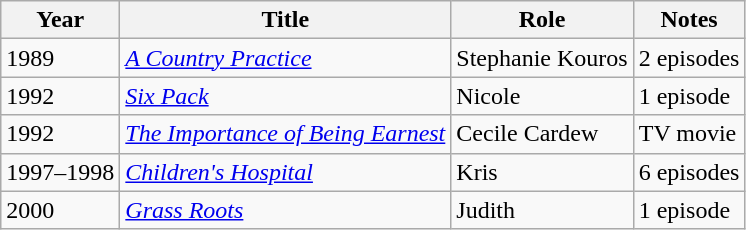<table class=wikitable>
<tr>
<th>Year</th>
<th>Title</th>
<th>Role</th>
<th>Notes</th>
</tr>
<tr>
<td>1989</td>
<td><em><a href='#'>A Country Practice</a></em></td>
<td>Stephanie Kouros</td>
<td>2 episodes</td>
</tr>
<tr>
<td>1992</td>
<td><em><a href='#'>Six Pack</a></em></td>
<td>Nicole</td>
<td>1 episode</td>
</tr>
<tr>
<td>1992</td>
<td><em><a href='#'>The Importance of Being Earnest</a></em></td>
<td>Cecile Cardew</td>
<td>TV movie</td>
</tr>
<tr>
<td>1997–1998</td>
<td><em><a href='#'> Children's Hospital</a></em></td>
<td>Kris</td>
<td>6 episodes</td>
</tr>
<tr>
<td>2000</td>
<td><em><a href='#'>Grass Roots</a></em></td>
<td>Judith</td>
<td>1 episode</td>
</tr>
</table>
